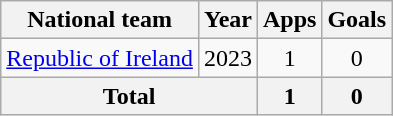<table class="wikitable" style="text-align:center">
<tr>
<th>National team</th>
<th>Year</th>
<th>Apps</th>
<th>Goals</th>
</tr>
<tr>
<td rowspan="1"><a href='#'>Republic of Ireland</a></td>
<td>2023</td>
<td>1</td>
<td>0</td>
</tr>
<tr>
<th colspan="2">Total</th>
<th>1</th>
<th>0</th>
</tr>
</table>
